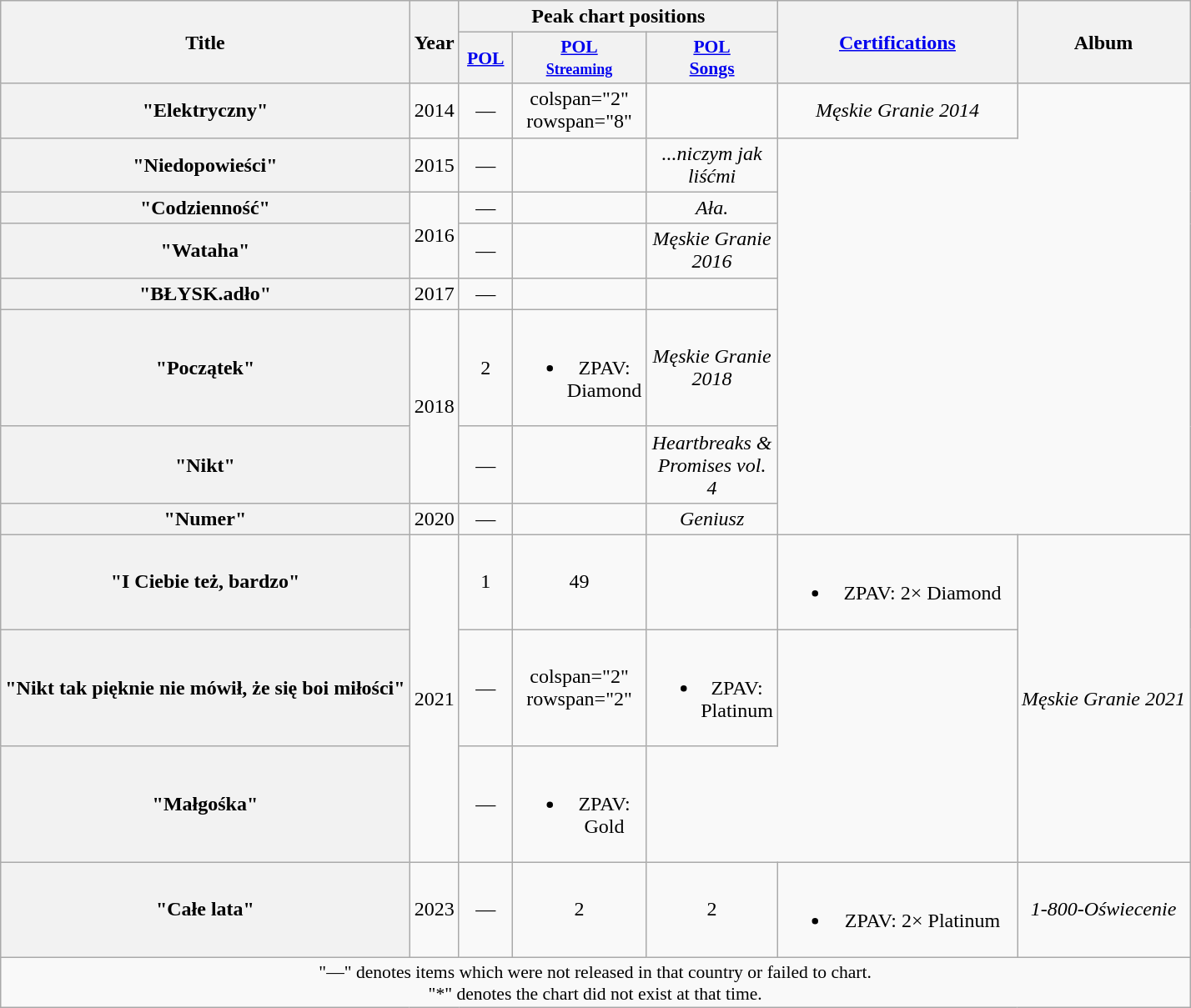<table class="wikitable plainrowheaders" style="text-align:center;">
<tr>
<th scope="col" rowspan="2">Title</th>
<th scope="col" rowspan="2" style="width:1em;">Year</th>
<th scope="col" colspan="3">Peak chart positions</th>
<th scope="col" rowspan="2" style="width:11.5em;"><a href='#'>Certifications</a></th>
<th scope="col" rowspan="2">Album</th>
</tr>
<tr>
<th style="width:2.5em;font-size:90%;"><a href='#'>POL</a><br></th>
<th style="width:2.5em;font-size:90%;"><a href='#'>POL<br><small>Streaming</small></a><br></th>
<th style="width:2.5em;font-size:90%;"><a href='#'>POL<br>Songs</a><br></th>
</tr>
<tr>
<th scope="row">"Elektryczny"<br></th>
<td>2014</td>
<td>—</td>
<td>colspan="2" rowspan="8" </td>
<td></td>
<td><em>Męskie Granie 2014</em></td>
</tr>
<tr>
<th scope="row">"Niedopowieści"<br></th>
<td>2015</td>
<td>—</td>
<td></td>
<td><em>...niczym jak liśćmi</em></td>
</tr>
<tr>
<th scope="row">"Codzienność"<br></th>
<td rowspan="2">2016</td>
<td>—</td>
<td></td>
<td><em>Ała.</em></td>
</tr>
<tr>
<th scope="row">"Wataha"<br></th>
<td>—</td>
<td></td>
<td><em>Męskie Granie 2016</em></td>
</tr>
<tr>
<th scope="row">"BŁYSK.adło"<br></th>
<td>2017</td>
<td>—</td>
<td></td>
<td></td>
</tr>
<tr>
<th scope="row">"Początek"<br></th>
<td rowspan="2">2018</td>
<td>2</td>
<td><br><ul><li>ZPAV: Diamond</li></ul></td>
<td><em>Męskie Granie 2018</em></td>
</tr>
<tr>
<th scope="row">"Nikt"<br></th>
<td>—</td>
<td></td>
<td><em>Heartbreaks & Promises vol. 4</em></td>
</tr>
<tr>
<th scope="row">"Numer"<br></th>
<td>2020</td>
<td>—</td>
<td></td>
<td><em>Geniusz</em></td>
</tr>
<tr>
<th scope="row">"I Ciebie też, bardzo"<br></th>
<td rowspan="3">2021</td>
<td>1</td>
<td>49</td>
<td></td>
<td><br><ul><li>ZPAV: 2× Diamond</li></ul></td>
<td rowspan="3"><em>Męskie Granie 2021</em></td>
</tr>
<tr>
<th scope="row">"Nikt tak pięknie nie mówił, że się boi miłości"<br></th>
<td>—</td>
<td>colspan="2" rowspan="2" </td>
<td><br><ul><li>ZPAV: Platinum</li></ul></td>
</tr>
<tr>
<th scope="row">"Małgośka"<br></th>
<td>—</td>
<td><br><ul><li>ZPAV: Gold</li></ul></td>
</tr>
<tr>
<th scope="row">"Całe lata"<br></th>
<td>2023</td>
<td>—</td>
<td>2</td>
<td>2</td>
<td><br><ul><li>ZPAV: 2× Platinum</li></ul></td>
<td><em>1-800-Oświecenie</em></td>
</tr>
<tr>
<td colspan="7" style="font-size:90%;">"—" denotes items which were not released in that country or failed to chart.<br>"*" denotes the chart did not exist at that time.</td>
</tr>
</table>
